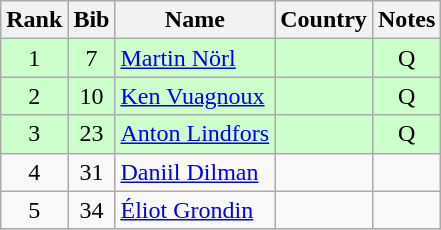<table class="wikitable" style="text-align:center;">
<tr>
<th>Rank</th>
<th>Bib</th>
<th>Name</th>
<th>Country</th>
<th>Notes</th>
</tr>
<tr bgcolor=ccffcc>
<td>1</td>
<td>7</td>
<td align="left"><a href='#'>Martin Nörl</a></td>
<td align="left"></td>
<td>Q</td>
</tr>
<tr bgcolor=ccffcc>
<td>2</td>
<td>10</td>
<td align="left"><a href='#'>Ken Vuagnoux</a></td>
<td align="left"></td>
<td>Q</td>
</tr>
<tr bgcolor=ccffcc>
<td>3</td>
<td>23</td>
<td align="left"><a href='#'>Anton Lindfors</a></td>
<td align="left"></td>
<td>Q</td>
</tr>
<tr>
<td>4</td>
<td>31</td>
<td align="left"><a href='#'>Daniil Dilman</a></td>
<td align="left"></td>
<td></td>
</tr>
<tr>
<td>5</td>
<td>34</td>
<td align="left"><a href='#'>Éliot Grondin</a></td>
<td align="left"></td>
<td></td>
</tr>
</table>
